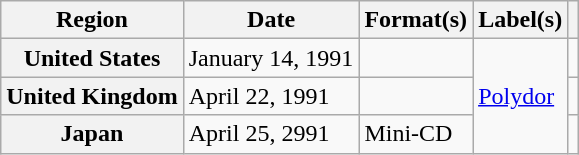<table class="wikitable plainrowheaders">
<tr>
<th scope="col">Region</th>
<th scope="col">Date</th>
<th scope="col">Format(s)</th>
<th scope="col">Label(s)</th>
<th scope="col"></th>
</tr>
<tr>
<th scope="row">United States</th>
<td>January 14, 1991</td>
<td></td>
<td rowspan="3"><a href='#'>Polydor</a></td>
<td></td>
</tr>
<tr>
<th scope="row">United Kingdom</th>
<td>April 22, 1991</td>
<td></td>
<td></td>
</tr>
<tr>
<th scope="row">Japan</th>
<td>April 25, 2991</td>
<td>Mini-CD</td>
<td></td>
</tr>
</table>
